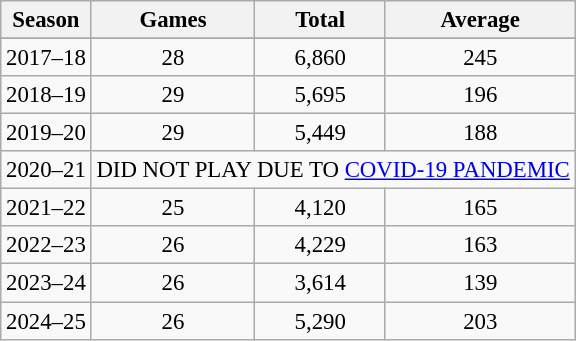<table class="wikitable" border="1" style="text-align:center; font-size:95%">
<tr>
<th rowspan="1">Season</th>
<th rowspan="1">Games</th>
<th rowspan="1">Total</th>
<th rowspan="1">Average</th>
</tr>
<tr>
</tr>
<tr>
</tr>
<tr>
</tr>
<tr style="text-align:center">
<td>2017–18</td>
<td>28</td>
<td>6,860</td>
<td>245</td>
</tr>
<tr>
<td>2018–19</td>
<td>29</td>
<td>5,695</td>
<td>196</td>
</tr>
<tr>
<td>2019–20</td>
<td>29</td>
<td>5,449</td>
<td>188</td>
</tr>
<tr>
<td>2020–21</td>
<td colspan="3">DID NOT PLAY DUE TO <a href='#'>COVID-19 PANDEMIC</a></td>
</tr>
<tr>
<td>2021–22</td>
<td>25</td>
<td>4,120</td>
<td>165</td>
</tr>
<tr>
<td>2022–23</td>
<td>26</td>
<td>4,229</td>
<td>163</td>
</tr>
<tr>
<td>2023–24</td>
<td>26</td>
<td>3,614</td>
<td>139</td>
</tr>
<tr>
<td>2024–25</td>
<td>26</td>
<td>5,290</td>
<td>203</td>
</tr>
</table>
